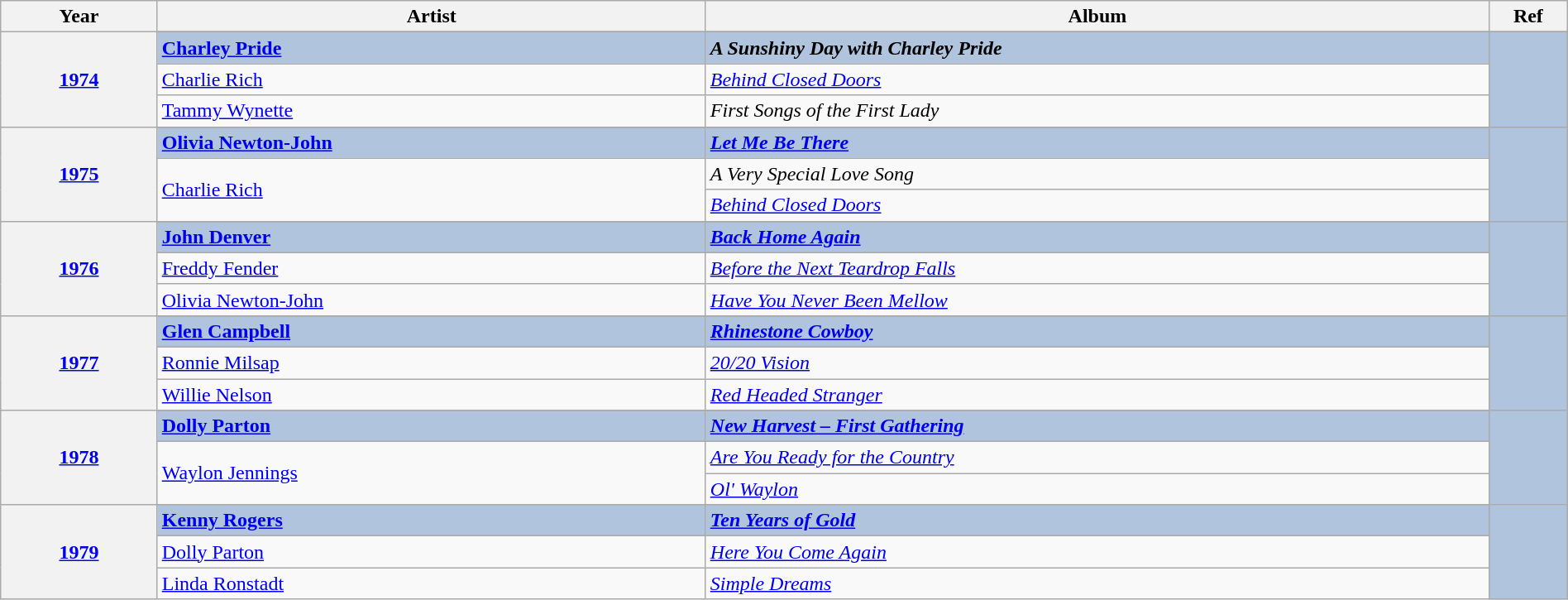<table class="wikitable" width="100%">
<tr>
<th width="10%">Year</th>
<th width="35%">Artist</th>
<th width="50%">Album</th>
<th width="5%">Ref</th>
</tr>
<tr>
<th rowspan="4" align="center"><a href='#'>1974<br></a></th>
</tr>
<tr style="background:#B0C4DE">
<td><strong><a href='#'>Charley Pride</a></strong></td>
<td><strong><em>A Sunshiny Day with Charley Pride</em></strong></td>
<td rowspan="4" align="center"></td>
</tr>
<tr>
<td><a href='#'>Charlie Rich</a></td>
<td><em><a href='#'>Behind Closed Doors</a></em></td>
</tr>
<tr>
<td><a href='#'>Tammy Wynette</a></td>
<td><em>First Songs of the First Lady</em></td>
</tr>
<tr>
<th rowspan="4" align="center"><a href='#'>1975<br></a></th>
</tr>
<tr style="background:#B0C4DE">
<td><strong><a href='#'>Olivia Newton-John</a></strong></td>
<td><strong><em><a href='#'>Let Me Be There</a></em></strong></td>
<td rowspan="4" align="center"></td>
</tr>
<tr>
<td rowspan="2"><a href='#'>Charlie Rich</a></td>
<td><em>A Very Special Love Song</em></td>
</tr>
<tr>
<td><em><a href='#'>Behind Closed Doors</a></em></td>
</tr>
<tr>
<th rowspan="4" align="center"><a href='#'>1976<br></a></th>
</tr>
<tr style="background:#B0C4DE">
<td><strong><a href='#'>John Denver</a></strong></td>
<td><strong><em><a href='#'>Back Home Again</a></em></strong></td>
<td rowspan="4" align="center"></td>
</tr>
<tr>
<td><a href='#'>Freddy Fender</a></td>
<td><em><a href='#'>Before the Next Teardrop Falls</a></em></td>
</tr>
<tr>
<td><a href='#'>Olivia Newton-John</a></td>
<td><em><a href='#'>Have You Never Been Mellow</a></em></td>
</tr>
<tr>
<th rowspan="4" align="center"><a href='#'>1977<br></a></th>
</tr>
<tr style="background:#B0C4DE">
<td><strong><a href='#'>Glen Campbell</a></strong></td>
<td><strong><em><a href='#'>Rhinestone Cowboy</a></em></strong></td>
<td rowspan="4" align="center"></td>
</tr>
<tr>
<td><a href='#'>Ronnie Milsap</a></td>
<td><em><a href='#'>20/20 Vision</a></em></td>
</tr>
<tr>
<td><a href='#'>Willie Nelson</a></td>
<td><em><a href='#'>Red Headed Stranger</a></em></td>
</tr>
<tr>
<th rowspan="4" align="center"><a href='#'>1978<br></a></th>
</tr>
<tr style="background:#B0C4DE">
<td><strong><a href='#'>Dolly Parton</a></strong></td>
<td><strong><em><a href='#'>New Harvest – First Gathering</a></em></strong></td>
<td rowspan="4" align="center"></td>
</tr>
<tr>
<td rowspan="2"><a href='#'>Waylon Jennings</a></td>
<td><em><a href='#'>Are You Ready for the Country</a></em></td>
</tr>
<tr>
<td><em><a href='#'>Ol' Waylon</a></em></td>
</tr>
<tr>
<th rowspan="4" align="center"><a href='#'>1979<br></a></th>
</tr>
<tr style="background:#B0C4DE">
<td><strong><a href='#'>Kenny Rogers</a></strong></td>
<td><strong><em><a href='#'>Ten Years of Gold</a></em></strong></td>
<td rowspan="4" align="center"></td>
</tr>
<tr>
<td><a href='#'>Dolly Parton</a></td>
<td><em><a href='#'>Here You Come Again</a></em></td>
</tr>
<tr>
<td><a href='#'>Linda Ronstadt</a></td>
<td><em><a href='#'>Simple Dreams</a></em></td>
</tr>
</table>
